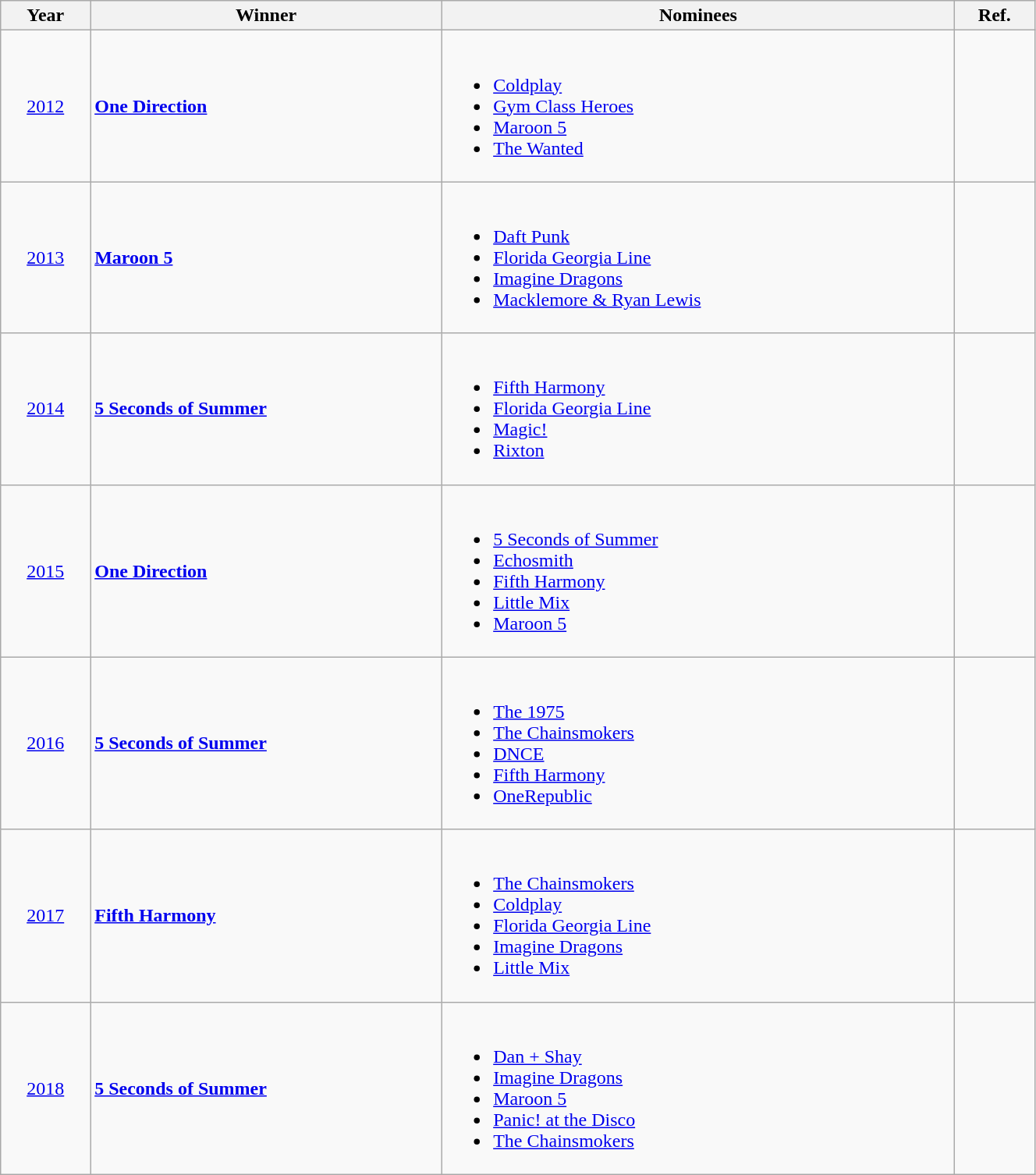<table class="wikitable" width=70%>
<tr>
<th>Year</th>
<th>Winner</th>
<th>Nominees</th>
<th>Ref.</th>
</tr>
<tr>
<td align="center"><a href='#'>2012</a></td>
<td><strong><a href='#'>One Direction</a></strong></td>
<td><br><ul><li><a href='#'>Coldplay</a></li><li><a href='#'>Gym Class Heroes</a></li><li><a href='#'>Maroon 5</a></li><li><a href='#'>The Wanted</a></li></ul></td>
<td align="center"></td>
</tr>
<tr>
<td align="center"><a href='#'>2013</a></td>
<td><strong><a href='#'>Maroon 5</a></strong></td>
<td><br><ul><li><a href='#'>Daft Punk</a></li><li><a href='#'>Florida Georgia Line</a></li><li><a href='#'>Imagine Dragons</a></li><li><a href='#'>Macklemore & Ryan Lewis</a></li></ul></td>
<td align="center"></td>
</tr>
<tr>
<td align="center"><a href='#'>2014</a></td>
<td><strong><a href='#'>5 Seconds of Summer</a></strong></td>
<td><br><ul><li><a href='#'>Fifth Harmony</a></li><li><a href='#'>Florida Georgia Line</a></li><li><a href='#'>Magic!</a></li><li><a href='#'>Rixton</a></li></ul></td>
<td align="center"></td>
</tr>
<tr>
<td align="center"><a href='#'>2015</a></td>
<td><strong><a href='#'>One Direction</a></strong></td>
<td><br><ul><li><a href='#'>5 Seconds of Summer</a></li><li><a href='#'>Echosmith</a></li><li><a href='#'>Fifth Harmony</a></li><li><a href='#'>Little Mix</a></li><li><a href='#'>Maroon 5</a></li></ul></td>
<td align="center"></td>
</tr>
<tr>
<td align="center"><a href='#'>2016</a></td>
<td><strong><a href='#'>5 Seconds of Summer</a></strong></td>
<td><br><ul><li><a href='#'>The 1975</a></li><li><a href='#'>The Chainsmokers</a></li><li><a href='#'>DNCE</a></li><li><a href='#'>Fifth Harmony</a></li><li><a href='#'>OneRepublic</a></li></ul></td>
<td align="center"></td>
</tr>
<tr>
<td align="center"><a href='#'>2017</a></td>
<td><strong><a href='#'>Fifth Harmony</a></strong></td>
<td><br><ul><li><a href='#'>The Chainsmokers</a></li><li><a href='#'>Coldplay</a></li><li><a href='#'>Florida Georgia Line</a></li><li><a href='#'>Imagine Dragons</a></li><li><a href='#'>Little Mix</a></li></ul></td>
<td align="center"></td>
</tr>
<tr>
<td align="center"><a href='#'>2018</a></td>
<td><strong><a href='#'>5 Seconds of Summer</a></strong></td>
<td><br><ul><li><a href='#'>Dan + Shay</a></li><li><a href='#'>Imagine Dragons</a></li><li><a href='#'>Maroon 5</a></li><li><a href='#'>Panic! at the Disco</a></li><li><a href='#'>The Chainsmokers</a></li></ul></td>
<td align="center"></td>
</tr>
</table>
